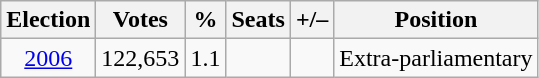<table class="wikitable" style="text-align:center">
<tr>
<th>Election</th>
<th>Votes</th>
<th>%</th>
<th>Seats</th>
<th>+/–</th>
<th>Position</th>
</tr>
<tr>
<td><a href='#'>2006</a></td>
<td>122,653</td>
<td>1.1</td>
<td></td>
<td></td>
<td>Extra-parliamentary</td>
</tr>
</table>
